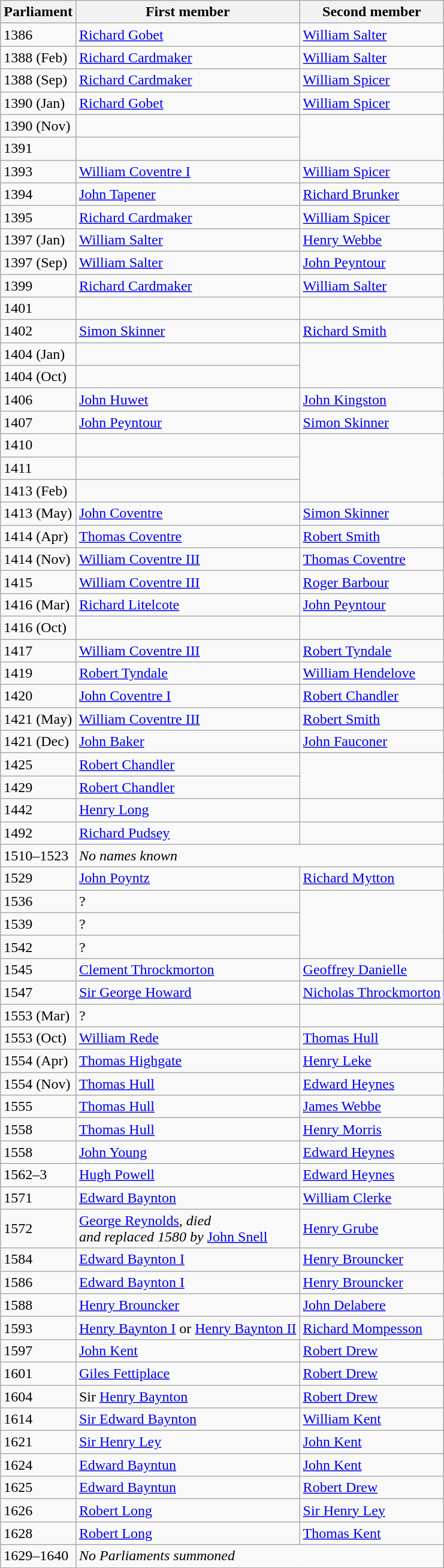<table class="wikitable">
<tr>
<th>Parliament</th>
<th>First member</th>
<th>Second member</th>
</tr>
<tr>
<td>1386</td>
<td><a href='#'>Richard Gobet</a></td>
<td><a href='#'>William Salter</a></td>
</tr>
<tr>
<td>1388 (Feb)</td>
<td><a href='#'>Richard Cardmaker</a></td>
<td><a href='#'>William Salter</a></td>
</tr>
<tr>
<td>1388 (Sep)</td>
<td><a href='#'>Richard Cardmaker</a></td>
<td><a href='#'>William Spicer</a></td>
</tr>
<tr>
<td>1390 (Jan)</td>
<td><a href='#'>Richard Gobet</a></td>
<td><a href='#'>William Spicer</a></td>
</tr>
<tr>
<td>1390 (Nov)</td>
<td></td>
</tr>
<tr>
<td>1391</td>
<td></td>
</tr>
<tr>
<td>1393</td>
<td><a href='#'>William Coventre I</a></td>
<td><a href='#'>William Spicer</a></td>
</tr>
<tr>
<td>1394</td>
<td><a href='#'>John Tapener</a></td>
<td><a href='#'>Richard Brunker</a></td>
</tr>
<tr>
<td>1395</td>
<td><a href='#'>Richard Cardmaker</a></td>
<td><a href='#'>William Spicer</a></td>
</tr>
<tr>
<td>1397 (Jan)</td>
<td><a href='#'>William Salter</a></td>
<td><a href='#'>Henry Webbe</a></td>
</tr>
<tr>
<td>1397 (Sep)</td>
<td><a href='#'>William Salter</a></td>
<td><a href='#'>John Peyntour</a></td>
</tr>
<tr>
<td>1399</td>
<td><a href='#'>Richard Cardmaker</a></td>
<td><a href='#'>William Salter</a></td>
</tr>
<tr>
<td>1401</td>
<td></td>
</tr>
<tr>
<td>1402</td>
<td><a href='#'>Simon Skinner</a></td>
<td><a href='#'>Richard Smith</a></td>
</tr>
<tr>
<td>1404 (Jan)</td>
<td></td>
</tr>
<tr>
<td>1404 (Oct)</td>
<td></td>
</tr>
<tr>
<td>1406</td>
<td><a href='#'>John Huwet</a></td>
<td><a href='#'>John Kingston</a></td>
</tr>
<tr>
<td>1407</td>
<td><a href='#'>John Peyntour</a></td>
<td><a href='#'>Simon Skinner</a></td>
</tr>
<tr>
<td>1410</td>
<td></td>
</tr>
<tr>
<td>1411</td>
<td></td>
</tr>
<tr>
<td>1413 (Feb)</td>
<td></td>
</tr>
<tr>
<td>1413 (May)</td>
<td><a href='#'>John Coventre</a></td>
<td><a href='#'>Simon Skinner</a></td>
</tr>
<tr>
<td>1414 (Apr)</td>
<td><a href='#'>Thomas Coventre</a></td>
<td><a href='#'>Robert Smith</a></td>
</tr>
<tr>
<td>1414 (Nov)</td>
<td><a href='#'>William Coventre III</a></td>
<td><a href='#'>Thomas Coventre</a></td>
</tr>
<tr>
<td>1415</td>
<td><a href='#'>William Coventre III</a></td>
<td><a href='#'>Roger Barbour</a></td>
</tr>
<tr>
<td>1416 (Mar)</td>
<td><a href='#'>Richard Litelcote</a></td>
<td><a href='#'>John Peyntour</a></td>
</tr>
<tr>
<td>1416 (Oct)</td>
<td></td>
</tr>
<tr>
<td>1417</td>
<td><a href='#'>William Coventre III</a></td>
<td><a href='#'>Robert Tyndale</a></td>
</tr>
<tr>
<td>1419</td>
<td><a href='#'>Robert Tyndale</a></td>
<td><a href='#'>William Hendelove</a></td>
</tr>
<tr>
<td>1420</td>
<td><a href='#'>John Coventre I</a></td>
<td><a href='#'>Robert Chandler</a></td>
</tr>
<tr>
<td>1421 (May)</td>
<td><a href='#'>William Coventre III</a></td>
<td><a href='#'>Robert Smith</a></td>
</tr>
<tr>
<td>1421 (Dec)</td>
<td><a href='#'>John Baker</a></td>
<td><a href='#'>John Fauconer</a></td>
</tr>
<tr>
<td>1425</td>
<td><a href='#'>Robert Chandler</a></td>
</tr>
<tr>
<td>1429</td>
<td><a href='#'>Robert Chandler</a></td>
</tr>
<tr>
<td>1442</td>
<td><a href='#'>Henry Long</a></td>
<td></td>
</tr>
<tr>
<td>1492</td>
<td><a href='#'>Richard Pudsey</a></td>
<td></td>
</tr>
<tr>
<td>1510–1523</td>
<td colspan = "2"><em>No names known</em></td>
</tr>
<tr>
<td>1529</td>
<td><a href='#'>John Poyntz</a></td>
<td><a href='#'>Richard Mytton</a></td>
</tr>
<tr>
<td>1536</td>
<td>?</td>
</tr>
<tr>
<td>1539</td>
<td>?</td>
</tr>
<tr>
<td>1542</td>
<td>?</td>
</tr>
<tr>
<td>1545</td>
<td><a href='#'>Clement Throckmorton</a></td>
<td><a href='#'>Geoffrey Danielle</a></td>
</tr>
<tr>
<td>1547</td>
<td><a href='#'>Sir George Howard</a></td>
<td><a href='#'>Nicholas Throckmorton</a></td>
</tr>
<tr>
<td>1553 (Mar)</td>
<td>?</td>
</tr>
<tr>
<td>1553 (Oct)</td>
<td><a href='#'>William Rede</a></td>
<td><a href='#'>Thomas Hull</a></td>
</tr>
<tr>
<td>1554 (Apr)</td>
<td><a href='#'>Thomas Highgate</a></td>
<td><a href='#'>Henry Leke</a></td>
</tr>
<tr>
<td>1554 (Nov)</td>
<td><a href='#'>Thomas Hull</a></td>
<td><a href='#'>Edward Heynes</a></td>
</tr>
<tr>
<td>1555</td>
<td><a href='#'>Thomas Hull</a></td>
<td><a href='#'>James Webbe</a></td>
</tr>
<tr>
<td>1558</td>
<td><a href='#'>Thomas Hull</a></td>
<td><a href='#'>Henry Morris</a></td>
</tr>
<tr>
<td>1558</td>
<td><a href='#'>John Young</a></td>
<td><a href='#'>Edward Heynes</a></td>
</tr>
<tr>
<td>1562–3</td>
<td><a href='#'>Hugh Powell</a></td>
<td><a href='#'>Edward Heynes</a></td>
</tr>
<tr>
<td>1571</td>
<td><a href='#'>Edward Baynton</a></td>
<td><a href='#'>William Clerke</a></td>
</tr>
<tr>
<td>1572</td>
<td><a href='#'>George Reynolds</a>, <em>died <br> and replaced 1580 by</em> <a href='#'>John Snell</a></td>
<td><a href='#'>Henry Grube</a></td>
</tr>
<tr>
<td>1584</td>
<td><a href='#'>Edward Baynton I</a></td>
<td><a href='#'>Henry Brouncker</a></td>
</tr>
<tr>
<td>1586</td>
<td><a href='#'>Edward Baynton I</a></td>
<td><a href='#'>Henry Brouncker</a></td>
</tr>
<tr>
<td>1588</td>
<td><a href='#'>Henry Brouncker</a></td>
<td><a href='#'>John Delabere</a></td>
</tr>
<tr>
<td>1593</td>
<td><a href='#'>Henry Baynton I</a> or <a href='#'>Henry Baynton II</a></td>
<td><a href='#'>Richard Mompesson</a></td>
</tr>
<tr>
<td>1597</td>
<td><a href='#'>John Kent</a></td>
<td><a href='#'>Robert Drew</a></td>
</tr>
<tr>
<td>1601</td>
<td><a href='#'>Giles Fettiplace</a></td>
<td><a href='#'>Robert Drew</a></td>
</tr>
<tr>
<td>1604</td>
<td>Sir <a href='#'>Henry Baynton</a></td>
<td><a href='#'>Robert Drew</a></td>
</tr>
<tr>
<td>1614</td>
<td><a href='#'>Sir Edward Baynton</a></td>
<td><a href='#'>William Kent</a></td>
</tr>
<tr>
<td>1621</td>
<td><a href='#'>Sir Henry Ley</a></td>
<td><a href='#'>John Kent</a></td>
</tr>
<tr>
<td>1624</td>
<td><a href='#'>Edward Bayntun</a></td>
<td><a href='#'>John Kent</a></td>
</tr>
<tr>
<td>1625</td>
<td><a href='#'>Edward Bayntun</a></td>
<td><a href='#'>Robert Drew</a></td>
</tr>
<tr>
<td>1626</td>
<td><a href='#'>Robert Long</a></td>
<td><a href='#'>Sir Henry Ley</a></td>
</tr>
<tr>
<td>1628</td>
<td><a href='#'>Robert Long</a></td>
<td><a href='#'>Thomas Kent</a></td>
</tr>
<tr>
<td>1629–1640</td>
<td colspan="2"><em>No Parliaments summoned</em></td>
</tr>
</table>
